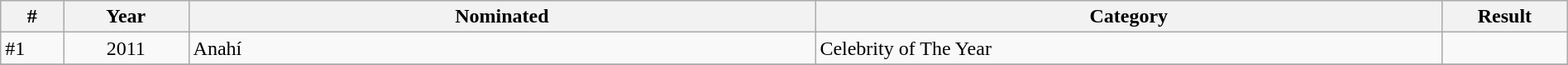<table class="wikitable" width=100%>
<tr>
<th width="2.5%">#</th>
<th width="5%">Year</th>
<th width="25%">Nominated</th>
<th width="25%">Category</th>
<th width="5%">Result</th>
</tr>
<tr>
<td>#1</td>
<td rowspan="1" style="text-align:center;">2011</td>
<td>Anahí</td>
<td>Celebrity of The Year</td>
<td></td>
</tr>
<tr>
</tr>
</table>
